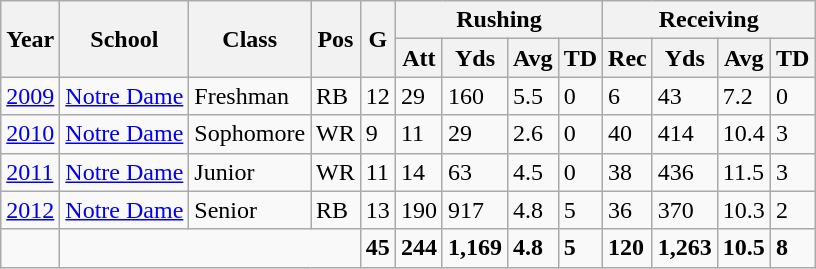<table class="wikitable">
<tr>
<th rowspan="2">Year</th>
<th rowspan="2">School</th>
<th rowspan="2">Class</th>
<th rowspan="2">Pos</th>
<th rowspan="2">G</th>
<th colspan="4">Rushing</th>
<th colspan="4">Receiving</th>
</tr>
<tr>
<th>Att</th>
<th>Yds</th>
<th>Avg</th>
<th>TD</th>
<th>Rec</th>
<th>Yds</th>
<th>Avg</th>
<th>TD</th>
</tr>
<tr>
<td><a href='#'>2009</a></td>
<td><a href='#'>Notre Dame</a></td>
<td>Freshman</td>
<td>RB</td>
<td>12</td>
<td>29</td>
<td>160</td>
<td>5.5</td>
<td>0</td>
<td>6</td>
<td>43</td>
<td>7.2</td>
<td>0</td>
</tr>
<tr>
<td><a href='#'>2010</a></td>
<td><a href='#'>Notre Dame</a></td>
<td>Sophomore</td>
<td>WR</td>
<td>9</td>
<td>11</td>
<td>29</td>
<td>2.6</td>
<td>0</td>
<td>40</td>
<td>414</td>
<td>10.4</td>
<td>3</td>
</tr>
<tr>
<td><a href='#'>2011</a></td>
<td><a href='#'>Notre Dame</a></td>
<td>Junior</td>
<td>WR</td>
<td>11</td>
<td>14</td>
<td>63</td>
<td>4.5</td>
<td>0</td>
<td>38</td>
<td>436</td>
<td>11.5</td>
<td>3</td>
</tr>
<tr>
<td><a href='#'>2012</a></td>
<td><a href='#'>Notre Dame</a></td>
<td>Senior</td>
<td>RB</td>
<td>13</td>
<td>190</td>
<td>917</td>
<td>4.8</td>
<td>5</td>
<td>36</td>
<td>370</td>
<td>10.3</td>
<td>2</td>
</tr>
<tr>
<td style="font-weight: bold;"></td>
<td colspan="3" style="font-weight: bold;"></td>
<td style="font-weight: bold;">45</td>
<td style="font-weight: bold;">244</td>
<td style="font-weight: bold;">1,169</td>
<td style="font-weight: bold;">4.8</td>
<td style="font-weight: bold;">5</td>
<td style="font-weight: bold;">120</td>
<td style="font-weight: bold;">1,263</td>
<td style="font-weight: bold;">10.5</td>
<td style="font-weight: bold;">8</td>
</tr>
</table>
